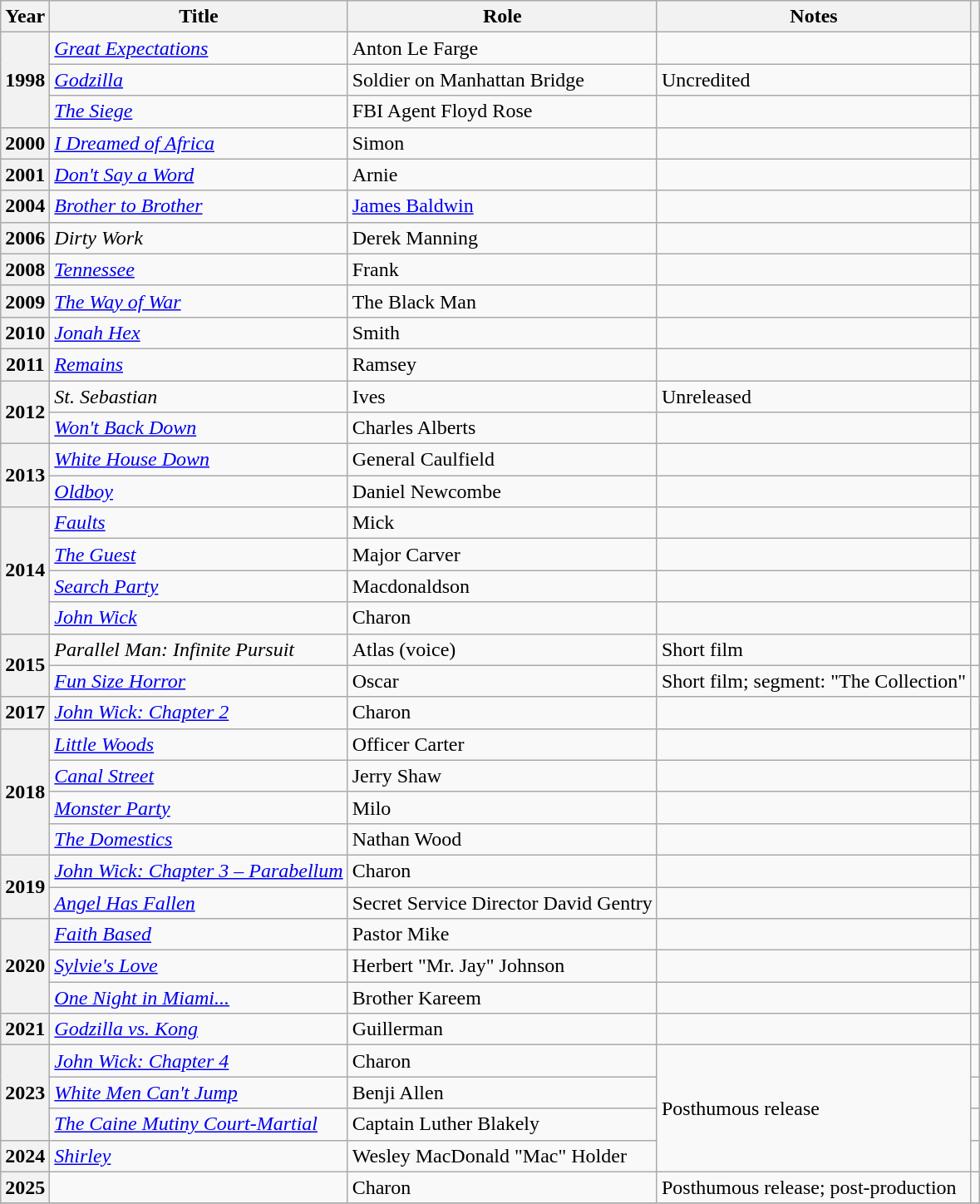<table class="wikitable plainrowheaders sortable" style="margin-right: 0;">
<tr>
<th scope="col">Year</th>
<th scope="col">Title</th>
<th scope="col">Role</th>
<th scope="col" class="unsortable">Notes</th>
<th scope="col" class="unsortable"></th>
</tr>
<tr>
<th rowspan="3" scope="row">1998</th>
<td><em><a href='#'>Great Expectations</a></em></td>
<td>Anton Le Farge</td>
<td></td>
<td style="text-align: center;"></td>
</tr>
<tr>
<td><em><a href='#'>Godzilla</a></em></td>
<td>Soldier on Manhattan Bridge</td>
<td>Uncredited</td>
<td style="text-align: center;"></td>
</tr>
<tr>
<td><em><a href='#'>The Siege</a></em></td>
<td>FBI Agent Floyd Rose</td>
<td></td>
<td style="text-align: center;"></td>
</tr>
<tr>
<th scope="row">2000</th>
<td><em><a href='#'>I Dreamed of Africa</a></em></td>
<td>Simon</td>
<td></td>
<td style="text-align: center;"></td>
</tr>
<tr>
<th scope="row">2001</th>
<td><em><a href='#'>Don't Say a Word</a></em></td>
<td>Arnie</td>
<td></td>
<td style="text-align: center;"></td>
</tr>
<tr>
<th scope="row">2004</th>
<td><em><a href='#'>Brother to Brother</a></em></td>
<td><a href='#'>James Baldwin</a></td>
<td></td>
<td style="text-align: center;"></td>
</tr>
<tr>
<th scope="row">2006</th>
<td><em>Dirty Work</em></td>
<td>Derek Manning</td>
<td></td>
<td style="text-align: center;"></td>
</tr>
<tr>
<th scope="row">2008</th>
<td><em><a href='#'>Tennessee</a></em></td>
<td>Frank</td>
<td></td>
<td style="text-align: center;"></td>
</tr>
<tr>
<th scope="row">2009</th>
<td><em><a href='#'>The Way of War</a></em></td>
<td>The Black Man</td>
<td></td>
<td style="text-align: center;"></td>
</tr>
<tr>
<th scope="row">2010</th>
<td><em><a href='#'>Jonah Hex</a></em></td>
<td>Smith</td>
<td></td>
<td style="text-align: center;"></td>
</tr>
<tr>
<th scope="row">2011</th>
<td><em><a href='#'>Remains</a></em></td>
<td>Ramsey</td>
<td></td>
<td style="text-align: center;"></td>
</tr>
<tr>
<th rowspan="2" scope="row">2012</th>
<td><em>St. Sebastian</em></td>
<td>Ives</td>
<td>Unreleased</td>
<td style="text-align: center;"></td>
</tr>
<tr>
<td><em><a href='#'>Won't Back Down</a></em></td>
<td>Charles Alberts</td>
<td></td>
<td style="text-align: center;"></td>
</tr>
<tr>
<th rowspan="2" scope="row">2013</th>
<td><em><a href='#'>White House Down</a></em></td>
<td>General Caulfield</td>
<td></td>
<td style="text-align: center;"></td>
</tr>
<tr>
<td><em><a href='#'>Oldboy</a></em></td>
<td>Daniel Newcombe</td>
<td></td>
<td style="text-align: center;"></td>
</tr>
<tr>
<th rowspan="4" scope="row">2014</th>
<td><em><a href='#'>Faults</a></em></td>
<td>Mick</td>
<td></td>
<td style="text-align: center;"></td>
</tr>
<tr>
<td><em><a href='#'>The Guest</a></em></td>
<td>Major Carver</td>
<td></td>
<td style="text-align: center;"></td>
</tr>
<tr>
<td><em><a href='#'>Search Party</a></em></td>
<td>Macdonaldson</td>
<td></td>
<td style="text-align: center;"></td>
</tr>
<tr>
<td><em><a href='#'>John Wick</a></em></td>
<td>Charon</td>
<td></td>
<td style="text-align: center;"></td>
</tr>
<tr>
<th rowspan="2" scope="row">2015</th>
<td><em>Parallel Man: Infinite Pursuit</em></td>
<td>Atlas (voice)</td>
<td>Short film</td>
<td style="text-align: center;"></td>
</tr>
<tr>
<td><em><a href='#'>Fun Size Horror</a></em></td>
<td>Oscar</td>
<td>Short film; segment: "The Collection"</td>
<td style="text-align: center;"></td>
</tr>
<tr>
<th scope="row">2017</th>
<td><em><a href='#'>John Wick: Chapter 2</a></em></td>
<td>Charon</td>
<td></td>
<td style="text-align: center;"></td>
</tr>
<tr>
<th rowspan="4" scope="row">2018</th>
<td><em><a href='#'>Little Woods</a></em></td>
<td>Officer Carter</td>
<td></td>
<td style="text-align: center;"></td>
</tr>
<tr>
<td><em><a href='#'>Canal Street</a></em></td>
<td>Jerry Shaw</td>
<td></td>
<td style="text-align: center;"></td>
</tr>
<tr>
<td><em><a href='#'>Monster Party</a></em></td>
<td>Milo</td>
<td></td>
<td style="text-align: center;"></td>
</tr>
<tr>
<td><em><a href='#'>The Domestics</a></em></td>
<td>Nathan Wood</td>
<td></td>
<td style="text-align: center;"></td>
</tr>
<tr>
<th rowspan="2" scope="row">2019</th>
<td><em><a href='#'>John Wick: Chapter 3 – Parabellum</a></em></td>
<td>Charon</td>
<td></td>
<td style="text-align: center;"></td>
</tr>
<tr>
<td><em><a href='#'>Angel Has Fallen</a></em></td>
<td>Secret Service Director David Gentry</td>
<td></td>
<td style="text-align: center;"></td>
</tr>
<tr>
<th rowspan="3" scope="row">2020</th>
<td><em><a href='#'>Faith Based</a></em></td>
<td>Pastor Mike</td>
<td></td>
<td style="text-align: center;"></td>
</tr>
<tr>
<td><em><a href='#'>Sylvie's Love</a></em></td>
<td>Herbert "Mr. Jay" Johnson</td>
<td></td>
<td style="text-align: center;"></td>
</tr>
<tr>
<td><em><a href='#'>One Night in Miami...</a></em></td>
<td>Brother Kareem</td>
<td></td>
<td style="text-align: center;"></td>
</tr>
<tr>
<th scope="row">2021</th>
<td><em><a href='#'>Godzilla vs. Kong</a></em></td>
<td>Guillerman</td>
<td></td>
<td style="text-align: center;"></td>
</tr>
<tr>
<th rowspan="3" scope="row">2023</th>
<td><em><a href='#'>John Wick: Chapter 4</a></em></td>
<td>Charon</td>
<td rowspan="4">Posthumous release</td>
<td style="text-align: center;"></td>
</tr>
<tr>
<td><em><a href='#'>White Men Can't Jump</a></em></td>
<td>Benji Allen</td>
<td style="text-align: center;"></td>
</tr>
<tr>
<td><em><a href='#'>The Caine Mutiny Court-Martial</a></em></td>
<td>Captain Luther Blakely</td>
<td style="text-align: center;"></td>
</tr>
<tr>
<th scope="row">2024</th>
<td><em><a href='#'>Shirley</a></em></td>
<td>Wesley MacDonald "Mac" Holder</td>
<td style="text-align: center;"></td>
</tr>
<tr>
<th scope="row">2025</th>
<td></td>
<td>Charon</td>
<td>Posthumous release; post-production</td>
<td style="text-align: center;"></td>
</tr>
<tr>
</tr>
</table>
